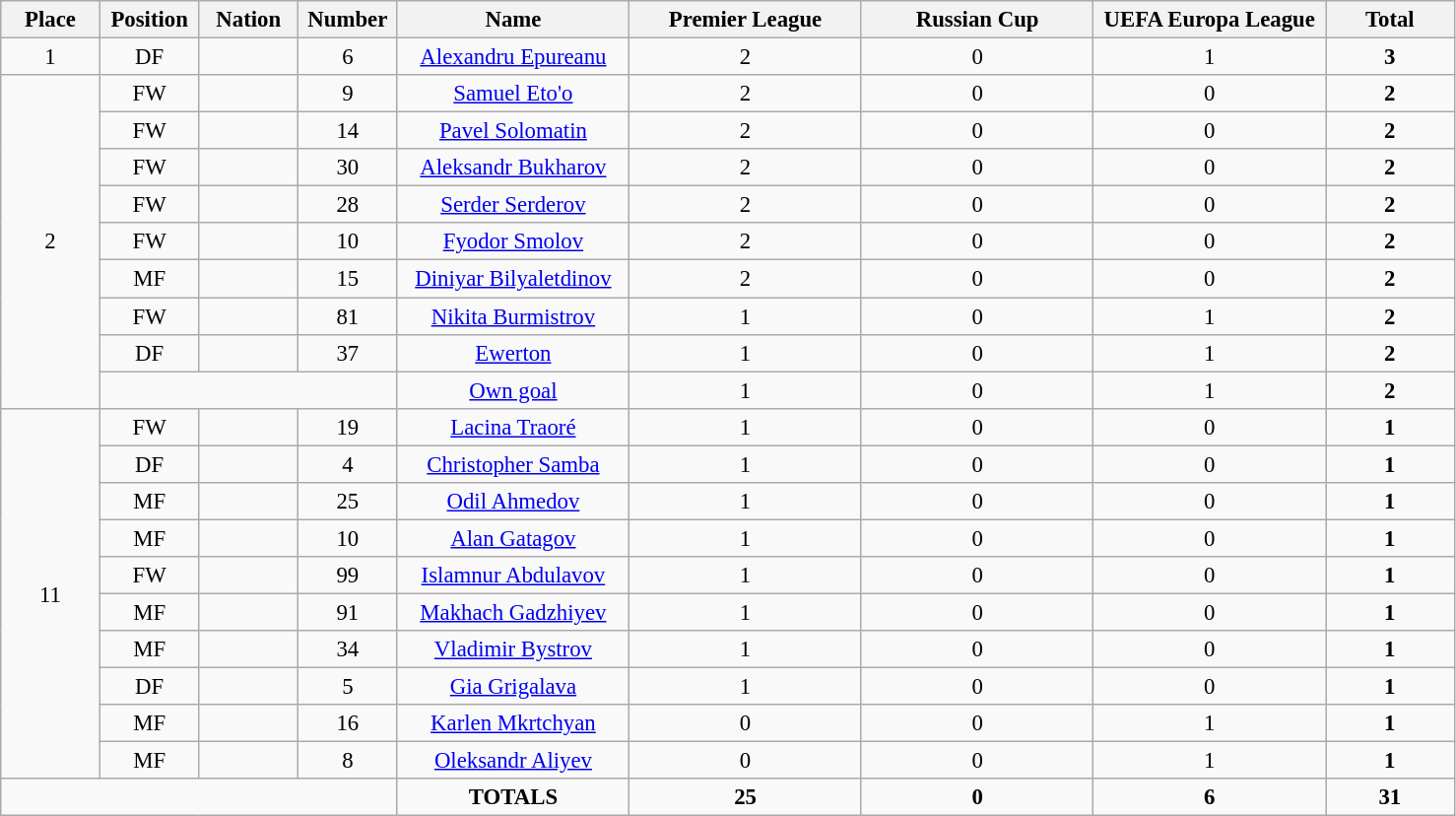<table class="wikitable" style="font-size: 95%; text-align: center;">
<tr>
<th width=60>Place</th>
<th width=60>Position</th>
<th width=60>Nation</th>
<th width=60>Number</th>
<th width=150>Name</th>
<th width=150>Premier League</th>
<th width=150>Russian Cup</th>
<th width=150>UEFA Europa League</th>
<th width=80><strong>Total</strong></th>
</tr>
<tr>
<td>1</td>
<td>DF</td>
<td></td>
<td>6</td>
<td><a href='#'>Alexandru Epureanu</a></td>
<td>2</td>
<td>0</td>
<td>1</td>
<td><strong>3</strong></td>
</tr>
<tr>
<td rowspan=9>2</td>
<td>FW</td>
<td></td>
<td>9</td>
<td><a href='#'>Samuel Eto'o</a></td>
<td>2</td>
<td>0</td>
<td>0</td>
<td><strong>2</strong></td>
</tr>
<tr>
<td>FW</td>
<td></td>
<td>14</td>
<td><a href='#'>Pavel Solomatin</a></td>
<td>2</td>
<td>0</td>
<td>0</td>
<td><strong>2</strong></td>
</tr>
<tr>
<td>FW</td>
<td></td>
<td>30</td>
<td><a href='#'>Aleksandr Bukharov</a></td>
<td>2</td>
<td>0</td>
<td>0</td>
<td><strong>2</strong></td>
</tr>
<tr>
<td>FW</td>
<td></td>
<td>28</td>
<td><a href='#'>Serder Serderov</a></td>
<td>2</td>
<td>0</td>
<td>0</td>
<td><strong>2</strong></td>
</tr>
<tr>
<td>FW</td>
<td></td>
<td>10</td>
<td><a href='#'>Fyodor Smolov</a></td>
<td>2</td>
<td>0</td>
<td>0</td>
<td><strong>2</strong></td>
</tr>
<tr>
<td>MF</td>
<td></td>
<td>15</td>
<td><a href='#'>Diniyar Bilyaletdinov</a></td>
<td>2</td>
<td>0</td>
<td>0</td>
<td><strong>2</strong></td>
</tr>
<tr>
<td>FW</td>
<td></td>
<td>81</td>
<td><a href='#'>Nikita Burmistrov</a></td>
<td>1</td>
<td>0</td>
<td>1</td>
<td><strong>2</strong></td>
</tr>
<tr>
<td>DF</td>
<td></td>
<td>37</td>
<td><a href='#'>Ewerton</a></td>
<td>1</td>
<td>0</td>
<td>1</td>
<td><strong>2</strong></td>
</tr>
<tr>
<td colspan=3></td>
<td><a href='#'>Own goal</a></td>
<td>1</td>
<td>0</td>
<td>1</td>
<td><strong>2</strong></td>
</tr>
<tr>
<td rowspan=10>11</td>
<td>FW</td>
<td></td>
<td>19</td>
<td><a href='#'>Lacina Traoré</a></td>
<td>1</td>
<td>0</td>
<td>0</td>
<td><strong>1</strong></td>
</tr>
<tr>
<td>DF</td>
<td></td>
<td>4</td>
<td><a href='#'>Christopher Samba</a></td>
<td>1</td>
<td>0</td>
<td>0</td>
<td><strong>1</strong></td>
</tr>
<tr>
<td>MF</td>
<td></td>
<td>25</td>
<td><a href='#'>Odil Ahmedov</a></td>
<td>1</td>
<td>0</td>
<td>0</td>
<td><strong>1</strong></td>
</tr>
<tr>
<td>MF</td>
<td></td>
<td>10</td>
<td><a href='#'>Alan Gatagov</a></td>
<td>1</td>
<td>0</td>
<td>0</td>
<td><strong>1</strong></td>
</tr>
<tr>
<td>FW</td>
<td></td>
<td>99</td>
<td><a href='#'>Islamnur Abdulavov</a></td>
<td>1</td>
<td>0</td>
<td>0</td>
<td><strong>1</strong></td>
</tr>
<tr>
<td>MF</td>
<td></td>
<td>91</td>
<td><a href='#'>Makhach Gadzhiyev</a></td>
<td>1</td>
<td>0</td>
<td>0</td>
<td><strong>1</strong></td>
</tr>
<tr>
<td>MF</td>
<td></td>
<td>34</td>
<td><a href='#'>Vladimir Bystrov</a></td>
<td>1</td>
<td>0</td>
<td>0</td>
<td><strong>1</strong></td>
</tr>
<tr>
<td>DF</td>
<td></td>
<td>5</td>
<td><a href='#'>Gia Grigalava</a></td>
<td>1</td>
<td>0</td>
<td>0</td>
<td><strong>1</strong></td>
</tr>
<tr>
<td>MF</td>
<td></td>
<td>16</td>
<td><a href='#'>Karlen Mkrtchyan</a></td>
<td>0</td>
<td>0</td>
<td>1</td>
<td><strong>1</strong></td>
</tr>
<tr>
<td>MF</td>
<td></td>
<td>8</td>
<td><a href='#'>Oleksandr Aliyev</a></td>
<td>0</td>
<td>0</td>
<td>1</td>
<td><strong>1</strong></td>
</tr>
<tr>
<td colspan=4></td>
<td><strong>TOTALS</strong></td>
<td><strong>25</strong></td>
<td><strong>0</strong></td>
<td><strong>6</strong></td>
<td><strong>31</strong></td>
</tr>
</table>
